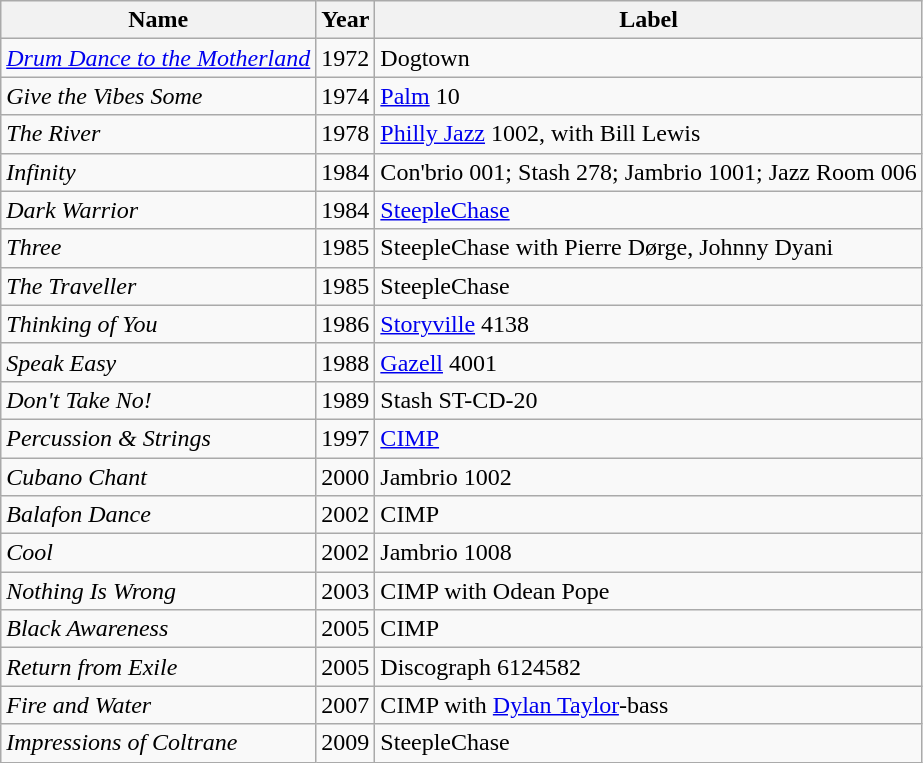<table n class="wikitable">
<tr>
<th>Name</th>
<th>Year</th>
<th>Label</th>
</tr>
<tr>
<td><em><a href='#'>Drum Dance to the Motherland</a></em></td>
<td>1972</td>
<td>Dogtown</td>
</tr>
<tr>
<td><em>Give the Vibes Some</em></td>
<td>1974</td>
<td><a href='#'>Palm</a> 10</td>
</tr>
<tr>
<td><em>The River</em></td>
<td>1978</td>
<td><a href='#'>Philly Jazz</a> 1002, with Bill Lewis</td>
</tr>
<tr>
<td><em>Infinity</em></td>
<td>1984</td>
<td>Con'brio 001; Stash 278; Jambrio 1001; Jazz Room 006</td>
</tr>
<tr>
<td><em>Dark Warrior</em></td>
<td>1984</td>
<td><a href='#'>SteepleChase</a></td>
</tr>
<tr>
<td><em>Three</em></td>
<td>1985</td>
<td>SteepleChase with Pierre Dørge, Johnny Dyani</td>
</tr>
<tr>
<td><em>The Traveller</em></td>
<td>1985</td>
<td>SteepleChase</td>
</tr>
<tr>
<td><em>Thinking of You</em></td>
<td>1986</td>
<td><a href='#'>Storyville</a> 4138</td>
</tr>
<tr>
<td><em>Speak Easy</em></td>
<td>1988</td>
<td><a href='#'>Gazell</a> 4001</td>
</tr>
<tr>
<td><em>Don't Take No!</em></td>
<td>1989</td>
<td>Stash ST-CD-20</td>
</tr>
<tr>
<td><em>Percussion & Strings</em></td>
<td>1997</td>
<td><a href='#'>CIMP</a></td>
</tr>
<tr>
<td><em>Cubano Chant</em></td>
<td>2000</td>
<td>Jambrio 1002</td>
</tr>
<tr>
<td><em>Balafon Dance</em></td>
<td>2002</td>
<td>CIMP</td>
</tr>
<tr>
<td><em>Cool</em></td>
<td>2002</td>
<td>Jambrio 1008</td>
</tr>
<tr>
<td><em>Nothing Is Wrong</em></td>
<td>2003</td>
<td>CIMP with Odean Pope</td>
</tr>
<tr>
<td><em>Black Awareness</em></td>
<td>2005</td>
<td>CIMP</td>
</tr>
<tr>
<td><em>Return from Exile</em></td>
<td>2005</td>
<td>Discograph 6124582</td>
</tr>
<tr>
<td><em>Fire and Water</em></td>
<td>2007</td>
<td>CIMP with <a href='#'>Dylan Taylor</a>-bass</td>
</tr>
<tr>
<td><em>Impressions of Coltrane</em></td>
<td>2009</td>
<td>SteepleChase</td>
</tr>
</table>
